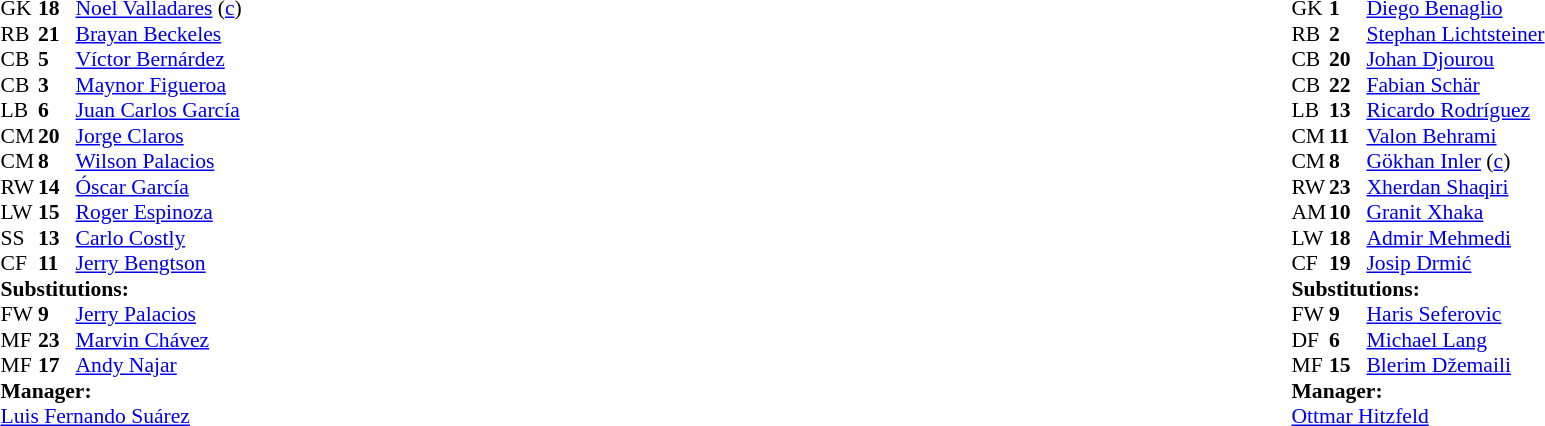<table width="100%">
<tr>
<td valign="top" width="40%"><br><table style="font-size: 90%" cellspacing="0" cellpadding="0">
<tr>
<th width=25></th>
<th width=25></th>
</tr>
<tr>
<td>GK</td>
<td><strong>18</strong></td>
<td><a href='#'>Noel Valladares</a> (<a href='#'>c</a>)</td>
</tr>
<tr>
<td>RB</td>
<td><strong>21</strong></td>
<td><a href='#'>Brayan Beckeles</a></td>
</tr>
<tr>
<td>CB</td>
<td><strong>5</strong></td>
<td><a href='#'>Víctor Bernárdez</a></td>
</tr>
<tr>
<td>CB</td>
<td><strong>3</strong></td>
<td><a href='#'>Maynor Figueroa</a></td>
</tr>
<tr>
<td>LB</td>
<td><strong>6</strong></td>
<td><a href='#'>Juan Carlos García</a></td>
</tr>
<tr>
<td>CM</td>
<td><strong>20</strong></td>
<td><a href='#'>Jorge Claros</a></td>
</tr>
<tr>
<td>CM</td>
<td><strong>8</strong></td>
<td><a href='#'>Wilson Palacios</a></td>
</tr>
<tr>
<td>RW</td>
<td><strong>14</strong></td>
<td><a href='#'>Óscar García</a></td>
<td></td>
<td></td>
</tr>
<tr>
<td>LW</td>
<td><strong>15</strong></td>
<td><a href='#'>Roger Espinoza</a></td>
<td></td>
<td></td>
</tr>
<tr>
<td>SS</td>
<td><strong>13</strong></td>
<td><a href='#'>Carlo Costly</a></td>
<td></td>
<td></td>
</tr>
<tr>
<td>CF</td>
<td><strong>11</strong></td>
<td><a href='#'>Jerry Bengtson</a></td>
</tr>
<tr>
<td colspan=3><strong>Substitutions:</strong></td>
</tr>
<tr>
<td>FW</td>
<td><strong>9</strong></td>
<td><a href='#'>Jerry Palacios</a></td>
<td></td>
<td></td>
</tr>
<tr>
<td>MF</td>
<td><strong>23</strong></td>
<td><a href='#'>Marvin Chávez</a></td>
<td></td>
<td></td>
</tr>
<tr>
<td>MF</td>
<td><strong>17</strong></td>
<td><a href='#'>Andy Najar</a></td>
<td></td>
<td></td>
</tr>
<tr>
<td colspan=3><strong>Manager:</strong></td>
</tr>
<tr>
<td colspan=3> <a href='#'>Luis Fernando Suárez</a></td>
</tr>
</table>
</td>
<td valign="top"></td>
<td valign="top" width="50%"><br><table style="font-size: 90%; margin: auto;" cellspacing="0" cellpadding="0">
<tr>
<td colspan=4></td>
</tr>
<tr>
<th width="25"></th>
<th width="25"></th>
</tr>
<tr>
<td>GK</td>
<td><strong>1</strong></td>
<td><a href='#'>Diego Benaglio</a></td>
</tr>
<tr>
<td>RB</td>
<td><strong>2</strong></td>
<td><a href='#'>Stephan Lichtsteiner</a></td>
</tr>
<tr>
<td>CB</td>
<td><strong>20</strong></td>
<td><a href='#'>Johan Djourou</a></td>
</tr>
<tr>
<td>CB</td>
<td><strong>22</strong></td>
<td><a href='#'>Fabian Schär</a></td>
</tr>
<tr>
<td>LB</td>
<td><strong>13</strong></td>
<td><a href='#'>Ricardo Rodríguez</a></td>
</tr>
<tr>
<td>CM</td>
<td><strong>11</strong></td>
<td><a href='#'>Valon Behrami</a></td>
</tr>
<tr>
<td>CM</td>
<td><strong>8</strong></td>
<td><a href='#'>Gökhan Inler</a> (<a href='#'>c</a>)</td>
</tr>
<tr>
<td>RW</td>
<td><strong>23</strong></td>
<td><a href='#'>Xherdan Shaqiri</a></td>
<td></td>
<td></td>
</tr>
<tr>
<td>AM</td>
<td><strong>10</strong></td>
<td><a href='#'>Granit Xhaka</a></td>
<td></td>
<td></td>
</tr>
<tr>
<td>LW</td>
<td><strong>18</strong></td>
<td><a href='#'>Admir Mehmedi</a></td>
</tr>
<tr>
<td>CF</td>
<td><strong>19</strong></td>
<td><a href='#'>Josip Drmić</a></td>
<td></td>
<td></td>
</tr>
<tr>
<td colspan=3><strong>Substitutions:</strong></td>
</tr>
<tr>
<td>FW</td>
<td><strong>9</strong></td>
<td><a href='#'>Haris Seferovic</a></td>
<td></td>
<td></td>
</tr>
<tr>
<td>DF</td>
<td><strong>6</strong></td>
<td><a href='#'>Michael Lang</a></td>
<td></td>
<td></td>
</tr>
<tr>
<td>MF</td>
<td><strong>15</strong></td>
<td><a href='#'>Blerim Džemaili</a></td>
<td></td>
<td></td>
</tr>
<tr>
<td colspan=3><strong>Manager:</strong></td>
</tr>
<tr>
<td colspan=3> <a href='#'>Ottmar Hitzfeld</a></td>
</tr>
</table>
</td>
</tr>
</table>
